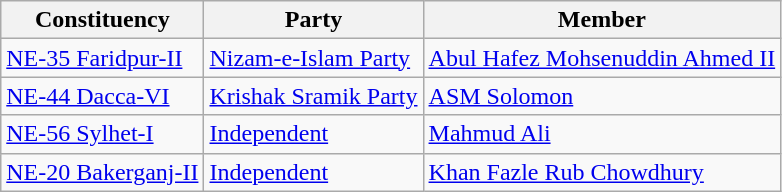<table class="wikitable sortable">
<tr>
<th>Constituency</th>
<th>Party</th>
<th>Member</th>
</tr>
<tr>
<td><a href='#'>NE-35 Faridpur-II</a></td>
<td><a href='#'>Nizam-e-Islam Party</a></td>
<td><a href='#'>Abul Hafez Mohsenuddin Ahmed II</a></td>
</tr>
<tr>
<td><a href='#'>NE-44 Dacca-VI</a></td>
<td><a href='#'>Krishak Sramik Party</a></td>
<td><a href='#'>ASM Solomon</a></td>
</tr>
<tr>
<td><a href='#'>NE-56 Sylhet-I</a></td>
<td><a href='#'>Independent</a></td>
<td><a href='#'>Mahmud Ali</a></td>
</tr>
<tr>
<td><a href='#'>NE-20 Bakerganj-II</a></td>
<td><a href='#'>Independent</a></td>
<td><a href='#'>Khan Fazle Rub Chowdhury</a></td>
</tr>
</table>
